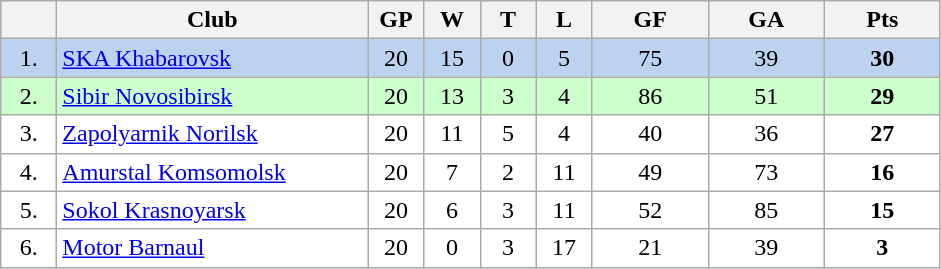<table class="wikitable">
<tr>
<th width="30"></th>
<th width="200">Club</th>
<th width="30">GP</th>
<th width="30">W</th>
<th width="30">T</th>
<th width="30">L</th>
<th width="70">GF</th>
<th width="70">GA</th>
<th width="70">Pts</th>
</tr>
<tr bgcolor="#BCD2EE" align="center">
<td>1.</td>
<td align="left"><a href='#'>SKA Khabarovsk</a></td>
<td>20</td>
<td>15</td>
<td>0</td>
<td>5</td>
<td>75</td>
<td>39</td>
<td><strong>30</strong></td>
</tr>
<tr bgcolor="#CCFFCC" align="center">
<td>2.</td>
<td align="left"><a href='#'>Sibir Novosibirsk</a></td>
<td>20</td>
<td>13</td>
<td>3</td>
<td>4</td>
<td>86</td>
<td>51</td>
<td><strong>29</strong></td>
</tr>
<tr bgcolor="#FFFFFF" align="center">
<td>3.</td>
<td align="left"><a href='#'>Zapolyarnik Norilsk</a></td>
<td>20</td>
<td>11</td>
<td>5</td>
<td>4</td>
<td>40</td>
<td>36</td>
<td><strong>27</strong></td>
</tr>
<tr bgcolor="#FFFFFF" align="center">
<td>4.</td>
<td align="left"><a href='#'>Amurstal Komsomolsk</a></td>
<td>20</td>
<td>7</td>
<td>2</td>
<td>11</td>
<td>49</td>
<td>73</td>
<td><strong>16</strong></td>
</tr>
<tr bgcolor="#FFFFFF" align="center">
<td>5.</td>
<td align="left"><a href='#'>Sokol Krasnoyarsk</a></td>
<td>20</td>
<td>6</td>
<td>3</td>
<td>11</td>
<td>52</td>
<td>85</td>
<td><strong>15</strong></td>
</tr>
<tr bgcolor="#FFFFFF" align="center">
<td>6.</td>
<td align="left"><a href='#'>Motor Barnaul</a></td>
<td>20</td>
<td>0</td>
<td>3</td>
<td>17</td>
<td>21</td>
<td>39</td>
<td><strong>3</strong></td>
</tr>
</table>
